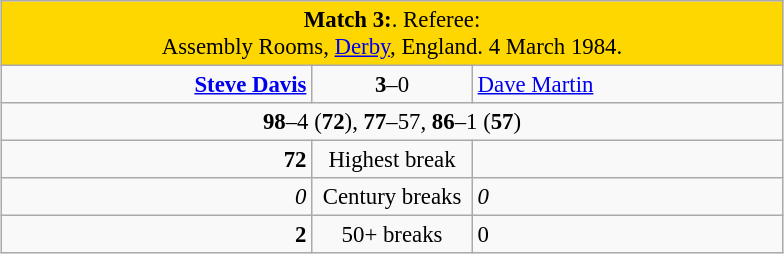<table class="wikitable" style="font-size: 95%; margin: 1em auto 1em auto;">
<tr>
<td colspan="3" align="center" bgcolor="#ffd700"><strong>Match 3:</strong>. Referee: <br>Assembly Rooms, <a href='#'>Derby</a>, England. 4 March 1984.</td>
</tr>
<tr>
<td width="200" align="right"><strong><a href='#'>Steve Davis</a></strong> <br></td>
<td width="100" align="center"><strong>3</strong>–0</td>
<td width="200"><a href='#'>Dave Martin</a> <br></td>
</tr>
<tr>
<td colspan="3" align="center" style="font-size: 100%"><strong>98</strong>–4 (<strong>72</strong>), <strong>77</strong>–57, <strong>86</strong>–1 (<strong>57</strong>)</td>
</tr>
<tr>
<td align="right"><strong>72</strong></td>
<td align="center">Highest break</td>
<td align="left"></td>
</tr>
<tr>
<td align="right"><em>0</em></td>
<td align="center">Century breaks</td>
<td align="left"><em>0</em></td>
</tr>
<tr>
<td align="right"><strong>2</strong></td>
<td align="center">50+ breaks</td>
<td align="left">0</td>
</tr>
</table>
